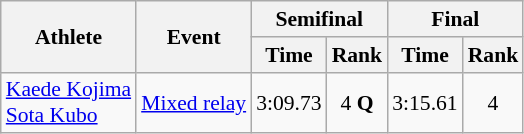<table class="wikitable" style="font-size:90%">
<tr>
<th rowspan=2>Athlete</th>
<th rowspan=2>Event</th>
<th colspan=2>Semifinal</th>
<th colspan=2>Final</th>
</tr>
<tr>
<th>Time</th>
<th>Rank</th>
<th>Time</th>
<th>Rank</th>
</tr>
<tr align=center>
<td align=left><a href='#'>Kaede Kojima</a><br><a href='#'>Sota Kubo</a></td>
<td align=left><a href='#'>Mixed relay</a></td>
<td>3:09.73</td>
<td>4 <strong>Q</strong></td>
<td>3:15.61</td>
<td>4</td>
</tr>
</table>
